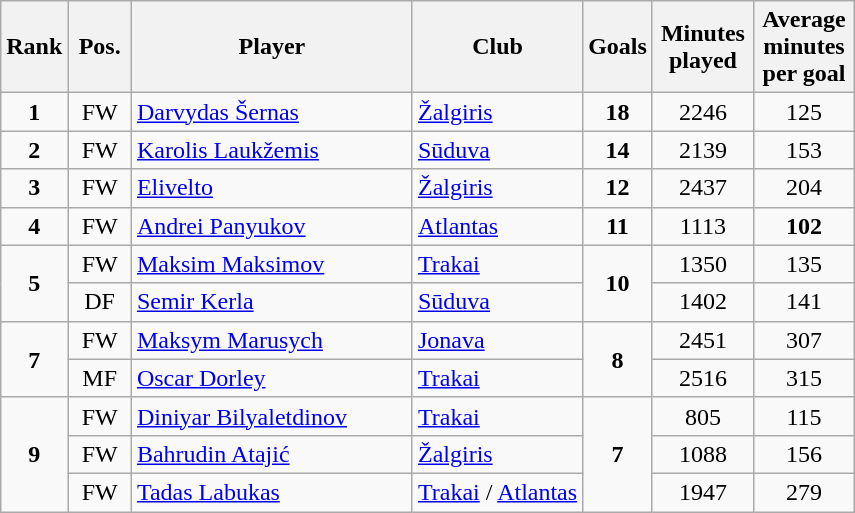<table class="wikitable" style="text-align:center;">
<tr>
<th>Rank</th>
<th width=35px>Pos.</th>
<th width=180px>Player</th>
<th>Club</th>
<th>Goals</th>
<th width=60px>Minutes played</th>
<th width=60px>Average minutes per goal</th>
</tr>
<tr>
<td><strong>1</strong></td>
<td>FW</td>
<td align="left"> <a href='#'>Darvydas Šernas</a></td>
<td align="left"><a href='#'>Žalgiris</a></td>
<td><strong>18</strong></td>
<td>2246</td>
<td>125</td>
</tr>
<tr>
<td><strong>2</strong></td>
<td>FW</td>
<td align="left"> <a href='#'>Karolis Laukžemis</a></td>
<td align="left"><a href='#'>Sūduva</a></td>
<td><strong>14</strong></td>
<td>2139</td>
<td>153</td>
</tr>
<tr>
<td><strong>3</strong></td>
<td>FW</td>
<td align="left"> <a href='#'>Elivelto</a></td>
<td align="left"><a href='#'>Žalgiris</a></td>
<td><strong>12</strong></td>
<td>2437</td>
<td>204</td>
</tr>
<tr>
<td><strong>4</strong></td>
<td>FW</td>
<td align="left"> <a href='#'>Andrei Panyukov</a></td>
<td align="left"><a href='#'>Atlantas</a></td>
<td><strong>11</strong></td>
<td>1113</td>
<td><strong>102</strong></td>
</tr>
<tr>
<td rowspan=2><strong>5</strong></td>
<td>FW</td>
<td align="left"> <a href='#'>Maksim Maksimov</a></td>
<td align="left"><a href='#'>Trakai</a></td>
<td rowspan=2><strong>10</strong></td>
<td>1350</td>
<td>135</td>
</tr>
<tr>
<td>DF</td>
<td align="left"> <a href='#'>Semir Kerla</a></td>
<td align="left"><a href='#'>Sūduva</a></td>
<td>1402</td>
<td>141</td>
</tr>
<tr>
<td rowspan=2><strong>7</strong></td>
<td>FW</td>
<td align="left"> <a href='#'>Maksym Marusych</a></td>
<td align="left"><a href='#'>Jonava</a></td>
<td rowspan=2><strong>8</strong></td>
<td>2451</td>
<td>307</td>
</tr>
<tr>
<td>MF</td>
<td align="left"> <a href='#'>Oscar Dorley</a></td>
<td align="left"><a href='#'>Trakai</a></td>
<td>2516</td>
<td>315</td>
</tr>
<tr>
<td rowspan=3><strong>9</strong></td>
<td>FW</td>
<td align="left"> <a href='#'>Diniyar Bilyaletdinov</a></td>
<td align="left"><a href='#'>Trakai</a></td>
<td rowspan=3><strong>7</strong></td>
<td>805</td>
<td>115</td>
</tr>
<tr>
<td>FW</td>
<td align="left"> <a href='#'>Bahrudin Atajić</a></td>
<td align="left"><a href='#'>Žalgiris</a></td>
<td>1088</td>
<td>156</td>
</tr>
<tr>
<td>FW</td>
<td align="left"> <a href='#'>Tadas Labukas</a></td>
<td align="left"><a href='#'>Trakai</a> / <a href='#'>Atlantas</a></td>
<td>1947</td>
<td>279</td>
</tr>
</table>
